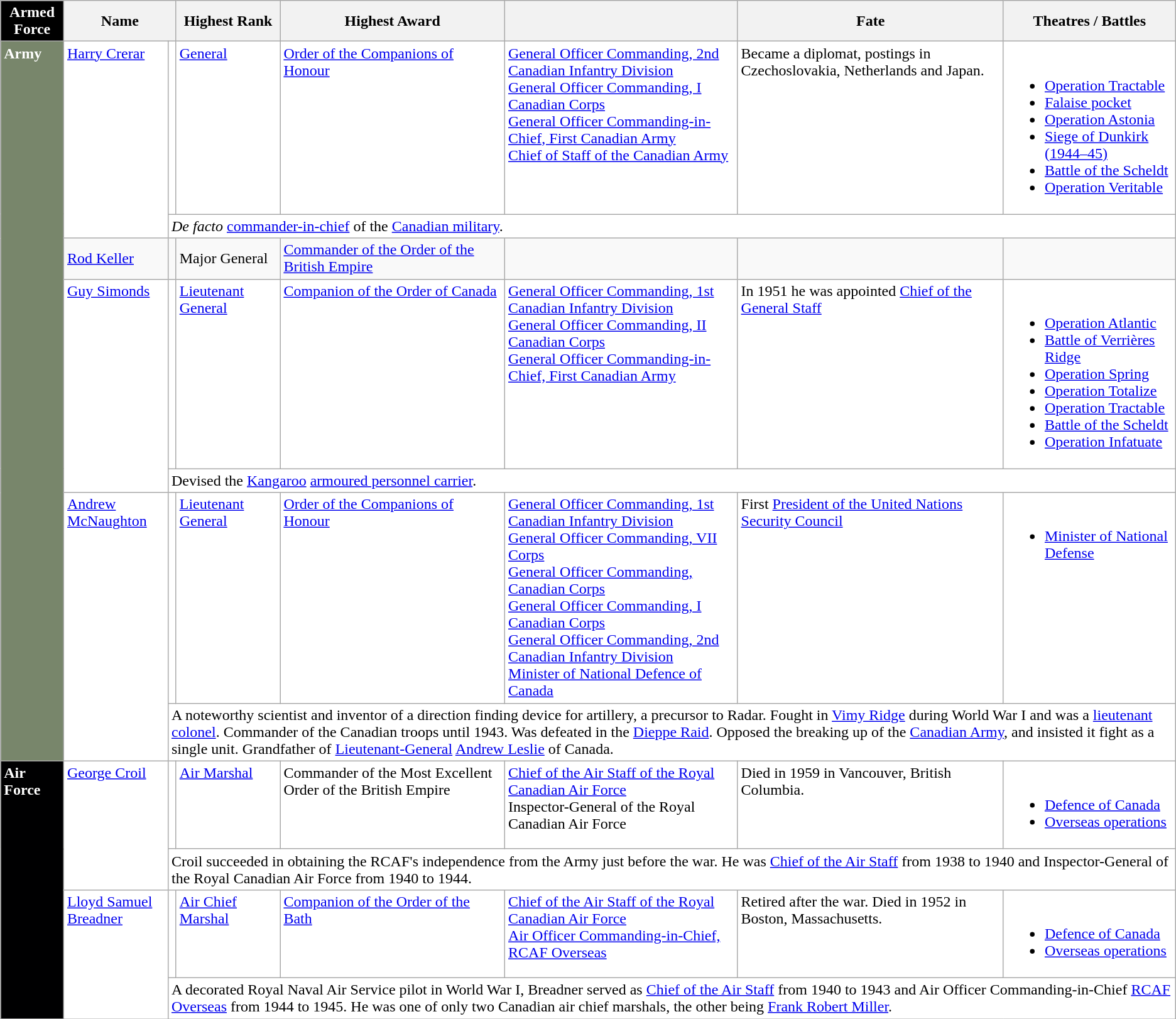<table class="wikitable">
<tr>
<th style="background:#000; color:white;">Armed Force</th>
<th colspan="2">Name</th>
<th>Highest Rank</th>
<th>Highest Award</th>
<th></th>
<th>Fate</th>
<th>Theatres / Battles</th>
</tr>
<tr style="background:#fff;vertical-align: top;">
<td rowspan="7" style="background:#78866b; color:white;"><strong>Army</strong></td>
<td rowspan="2"><a href='#'>Harry Crerar</a></td>
<td></td>
<td><a href='#'>General</a></td>
<td><a href='#'>Order of the Companions of Honour</a></td>
<td><a href='#'>General Officer Commanding, 2nd Canadian Infantry Division</a><br><a href='#'>General Officer Commanding, I Canadian Corps</a><br><a href='#'>General Officer Commanding-in-Chief, First Canadian Army</a><br><a href='#'>Chief of Staff of the Canadian Army</a></td>
<td>Became a diplomat, postings in Czechoslovakia, Netherlands and Japan.</td>
<td><br><ul><li><a href='#'>Operation Tractable</a></li><li><a href='#'>Falaise pocket</a></li><li><a href='#'>Operation Astonia</a></li><li><a href='#'>Siege of Dunkirk (1944–45)</a></li><li><a href='#'>Battle of the Scheldt</a></li><li><a href='#'>Operation Veritable</a></li></ul></td>
</tr>
<tr style="background:#fff;">
<td colspan="8"><em>De facto</em> <a href='#'>commander-in-chief</a> of the <a href='#'>Canadian military</a>.</td>
</tr>
<tr>
<td><a href='#'>Rod Keller</a></td>
<td></td>
<td>Major General</td>
<td><a href='#'>Commander of the Order of the British Empire</a></td>
<td></td>
<td></td>
<td></td>
</tr>
<tr style="background:#fff;vertical-align: top;">
<td rowspan="2"><a href='#'>Guy Simonds</a></td>
<td></td>
<td><a href='#'>Lieutenant General</a></td>
<td><a href='#'>Companion of the Order of Canada</a></td>
<td><a href='#'>General Officer Commanding, 1st Canadian Infantry Division</a><br><a href='#'>General Officer Commanding, II Canadian Corps</a><br><a href='#'>General Officer Commanding-in-Chief, First Canadian Army</a></td>
<td>In 1951 he was appointed <a href='#'>Chief of the General Staff</a></td>
<td><br><ul><li><a href='#'>Operation Atlantic</a></li><li><a href='#'>Battle of Verrières Ridge</a></li><li><a href='#'>Operation Spring</a></li><li><a href='#'>Operation Totalize</a></li><li><a href='#'>Operation Tractable</a></li><li><a href='#'>Battle of the Scheldt</a></li><li><a href='#'>Operation Infatuate</a></li></ul></td>
</tr>
<tr style="background:#fff;">
<td colspan="8">Devised the <a href='#'>Kangaroo</a> <a href='#'>armoured personnel carrier</a>.</td>
</tr>
<tr style="background:#fff;vertical-align: top;">
<td rowspan="2"><a href='#'>Andrew McNaughton</a></td>
<td></td>
<td><a href='#'>Lieutenant General</a></td>
<td><a href='#'>Order of the Companions of Honour</a></td>
<td><a href='#'>General Officer Commanding, 1st Canadian Infantry Division</a><br><a href='#'>General Officer Commanding, VII Corps</a><br><a href='#'>General Officer Commanding, Canadian Corps</a><br><a href='#'>General Officer Commanding, I Canadian Corps</a><br><a href='#'>General Officer Commanding, 2nd Canadian Infantry Division</a><br><a href='#'>Minister of National Defence of Canada</a></td>
<td>First <a href='#'>President of the United Nations Security Council</a></td>
<td><br><ul><li><a href='#'>Minister of National Defense</a></li></ul></td>
</tr>
<tr style="background:#fff;">
<td colspan="8">A noteworthy scientist and inventor of a direction finding device for artillery, a precursor to Radar. Fought in <a href='#'>Vimy Ridge</a> during World War I and was a <a href='#'>lieutenant colonel</a>. Commander of the Canadian troops until 1943. Was defeated in the <a href='#'>Dieppe Raid</a>. Opposed the breaking up of the <a href='#'>Canadian Army</a>, and insisted it fight as a single unit. Grandfather of <a href='#'>Lieutenant-General</a> <a href='#'>Andrew Leslie</a> of Canada.</td>
</tr>
<tr style="background:#fff;vertical-align: top;">
<td rowspan="6" style="background:#000001; color:white;"><strong>Air Force</strong></td>
<td rowspan="2"><a href='#'>George Croil</a></td>
<td></td>
<td><a href='#'>Air Marshal</a></td>
<td>Commander of the Most Excellent Order of the British Empire</td>
<td><a href='#'>Chief of the Air Staff of the Royal Canadian Air Force</a><br>Inspector-General of the Royal Canadian Air Force</td>
<td>Died in 1959 in Vancouver, British Columbia.</td>
<td><br><ul><li><a href='#'>Defence of Canada</a></li><li><a href='#'>Overseas operations</a></li></ul></td>
</tr>
<tr style="background:#fff;">
<td colspan="8">Croil succeeded in obtaining the RCAF's independence from the Army just before the war. He was <a href='#'>Chief of the Air Staff</a> from 1938 to 1940 and Inspector-General of the Royal Canadian Air Force from 1940 to 1944.</td>
</tr>
<tr style="background:#fff;vertical-align: top;">
<td rowspan="2"><a href='#'>Lloyd Samuel Breadner</a></td>
<td></td>
<td><a href='#'>Air Chief Marshal</a></td>
<td><a href='#'>Companion of the Order of the Bath</a></td>
<td><a href='#'>Chief of the Air Staff of the Royal Canadian Air Force</a><br><a href='#'>Air Officer Commanding-in-Chief, RCAF Overseas</a></td>
<td>Retired after the war. Died in 1952 in Boston, Massachusetts.</td>
<td><br><ul><li><a href='#'>Defence of Canada</a></li><li><a href='#'>Overseas operations</a></li></ul></td>
</tr>
<tr style="background:#fff;">
<td colspan="8">A decorated Royal Naval Air Service pilot in World War I, Breadner served as <a href='#'>Chief of the Air Staff</a> from 1940 to 1943 and Air Officer Commanding-in-Chief <a href='#'>RCAF Overseas</a> from 1944 to 1945. He was one of only two Canadian air chief marshals, the other being <a href='#'>Frank Robert Miller</a>.</td>
</tr>
</table>
